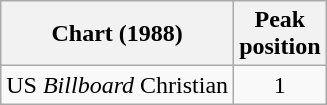<table class="wikitable">
<tr>
<th>Chart (1988)</th>
<th>Peak<br>position</th>
</tr>
<tr>
<td>US <em>Billboard</em> Christian</td>
<td align="center">1</td>
</tr>
</table>
